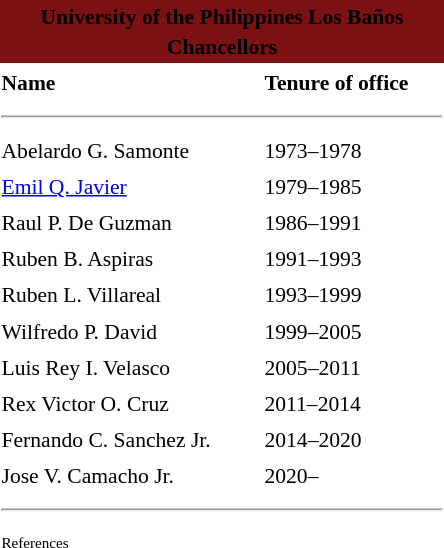<table class="toccolours" style="float:right; margin-left:1em; font-size:90%; line-height:1.4em; width:300px;">
<tr>
<th colspan="2" style="text-align:center; background:#7b1113;"><span><strong>University of the Philippines Los Baños Chancellors</strong></span></th>
</tr>
<tr>
<td><strong>Name</strong></td>
<td><strong>Tenure of office</strong></td>
</tr>
<tr>
<td colspan="2"><hr></td>
</tr>
<tr>
<td>Abelardo G. Samonte</td>
<td>1973–1978</td>
</tr>
<tr>
<td><a href='#'>Emil Q. Javier</a></td>
<td>1979–1985</td>
</tr>
<tr>
<td>Raul P. De Guzman</td>
<td>1986–1991</td>
</tr>
<tr>
<td>Ruben B. Aspiras</td>
<td>1991–1993</td>
</tr>
<tr>
<td>Ruben L. Villareal</td>
<td>1993–1999</td>
</tr>
<tr>
<td>Wilfredo P. David</td>
<td>1999–2005</td>
</tr>
<tr>
<td>Luis Rey I. Velasco</td>
<td>2005–2011</td>
</tr>
<tr>
<td>Rex Victor O. Cruz</td>
<td>2011–2014</td>
</tr>
<tr>
<td>Fernando C. Sanchez Jr.</td>
<td>2014–2020</td>
</tr>
<tr>
<td>Jose V. Camacho Jr.</td>
<td>2020–</td>
</tr>
<tr>
<td colspan="2"><hr></td>
</tr>
<tr>
<td style="font-size:70%">References</td>
<td></td>
</tr>
</table>
